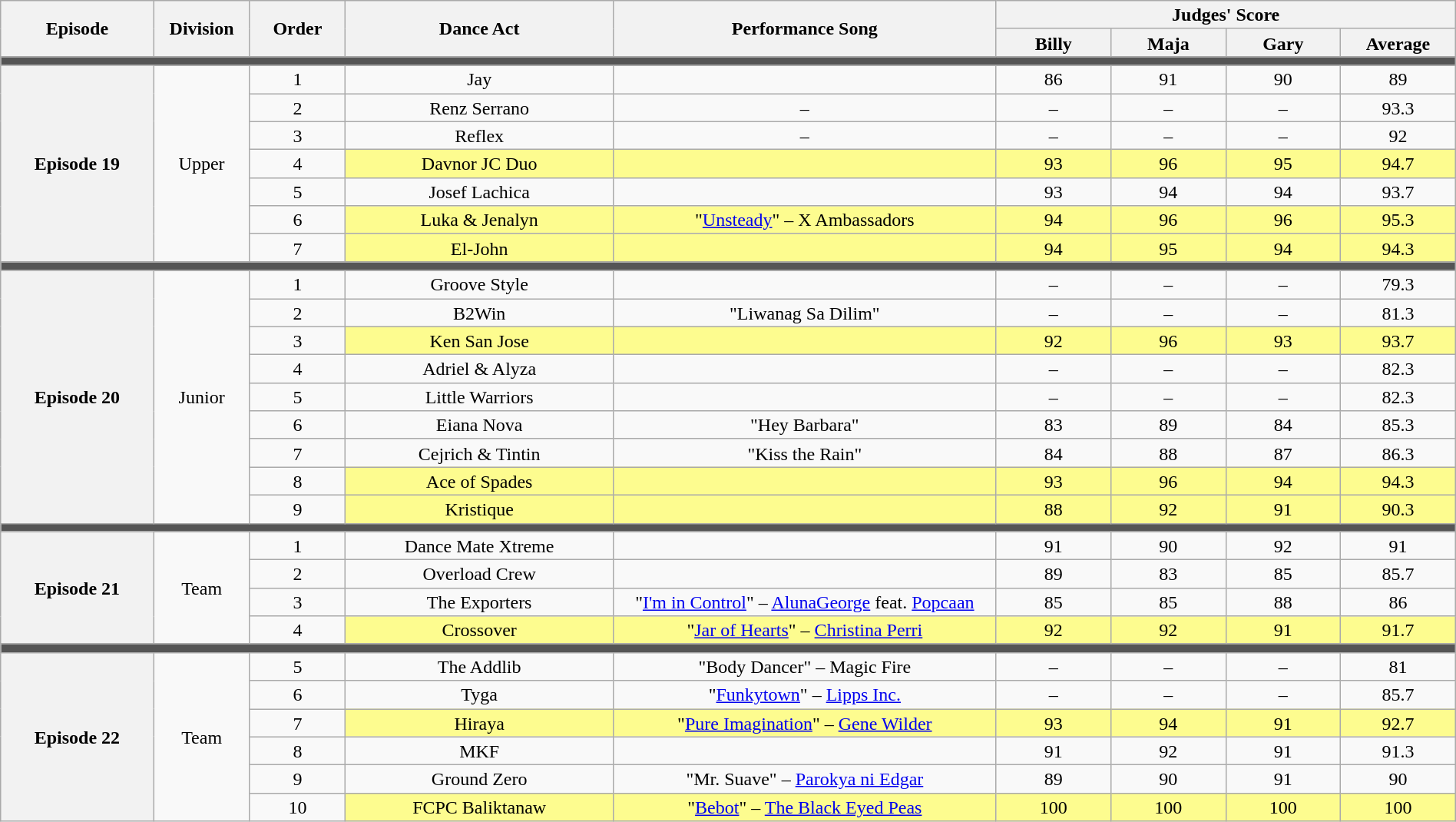<table class="wikitable" style="text-align:center; width:100%; font-size:100%; line-height:17px">
<tr>
<th rowspan ="2" style="width:08%;">Episode</th>
<th scope="col" rowspan ="2" style="width:05%;">Division</th>
<th scope="col" rowspan ="2" style="width:05%;">Order</th>
<th scope="col" rowspan ="2" style="width:14%;">Dance Act</th>
<th scope="col" rowspan ="2" style="width:20%;">Performance Song</th>
<th scope="col" colspan ="4">Judges' Score</th>
</tr>
<tr>
<th style="width:06%;">Billy</th>
<th style="width:06%;">Maja</th>
<th style="width:06%;">Gary</th>
<th style="width:06%;">Average</th>
</tr>
<tr>
<td colspan="9" style="background:#555;"></td>
</tr>
<tr>
<th rowspan="7">Episode 19<br><small><strong></strong></small></th>
<td rowspan="7">Upper</td>
<td>1</td>
<td>Jay</td>
<td></td>
<td>86</td>
<td>91</td>
<td>90</td>
<td>89</td>
</tr>
<tr>
<td>2</td>
<td>Renz Serrano</td>
<td>–</td>
<td>–</td>
<td>–</td>
<td>–</td>
<td>93.3</td>
</tr>
<tr>
<td>3</td>
<td>Reflex</td>
<td>–</td>
<td>–</td>
<td>–</td>
<td>–</td>
<td>92</td>
</tr>
<tr>
<td>4</td>
<td bgcolor=#fdfc8f>Davnor JC Duo</td>
<td bgcolor=#fdfc8f></td>
<td bgcolor=#fdfc8f>93</td>
<td bgcolor=#fdfc8f>96</td>
<td bgcolor=#fdfc8f>95</td>
<td bgcolor=#fdfc8f>94.7</td>
</tr>
<tr>
<td>5</td>
<td>Josef Lachica</td>
<td></td>
<td>93</td>
<td>94</td>
<td>94</td>
<td>93.7</td>
</tr>
<tr>
<td>6</td>
<td bgcolor=#fdfc8f>Luka & Jenalyn</td>
<td bgcolor=#fdfc8f>"<a href='#'>Unsteady</a>" – X Ambassadors</td>
<td bgcolor=#fdfc8f>94</td>
<td bgcolor=#fdfc8f>96</td>
<td bgcolor=#fdfc8f>96</td>
<td bgcolor=#fdfc8f>95.3</td>
</tr>
<tr>
<td>7</td>
<td bgcolor=#fdfc8f>El-John</td>
<td bgcolor=#fdfc8f></td>
<td bgcolor=#fdfc8f>94</td>
<td bgcolor=#fdfc8f>95</td>
<td bgcolor=#fdfc8f>94</td>
<td bgcolor=#fdfc8f>94.3</td>
</tr>
<tr>
<td colspan="9" style="background:#555;"></td>
</tr>
<tr>
<th rowspan="9">Episode 20<br><small><strong></strong></small></th>
<td rowspan="9">Junior</td>
<td>1</td>
<td>Groove Style</td>
<td></td>
<td>–</td>
<td>–</td>
<td>–</td>
<td>79.3</td>
</tr>
<tr>
<td>2</td>
<td>B2Win</td>
<td>"Liwanag Sa Dilim"</td>
<td>–</td>
<td>–</td>
<td>–</td>
<td>81.3</td>
</tr>
<tr>
<td>3</td>
<td bgcolor=#fdfc8f>Ken San Jose</td>
<td bgcolor=#fdfc8f></td>
<td bgcolor=#fdfc8f>92</td>
<td bgcolor=#fdfc8f>96</td>
<td bgcolor=#fdfc8f>93</td>
<td bgcolor=#fdfc8f>93.7</td>
</tr>
<tr>
<td>4</td>
<td>Adriel & Alyza</td>
<td></td>
<td>–</td>
<td>–</td>
<td>–</td>
<td>82.3</td>
</tr>
<tr>
<td>5</td>
<td>Little Warriors</td>
<td></td>
<td>–</td>
<td>–</td>
<td>–</td>
<td>82.3</td>
</tr>
<tr>
<td>6</td>
<td>Eiana Nova</td>
<td>"Hey Barbara"</td>
<td>83</td>
<td>89</td>
<td>84</td>
<td>85.3</td>
</tr>
<tr>
<td>7</td>
<td>Cejrich & Tintin</td>
<td>"Kiss the Rain"</td>
<td>84</td>
<td>88</td>
<td>87</td>
<td>86.3</td>
</tr>
<tr>
<td>8</td>
<td bgcolor=#fdfc8f>Ace of Spades</td>
<td bgcolor=#fdfc8f></td>
<td bgcolor=#fdfc8f>93</td>
<td bgcolor=#fdfc8f>96</td>
<td bgcolor=#fdfc8f>94</td>
<td bgcolor=#fdfc8f>94.3</td>
</tr>
<tr>
<td>9</td>
<td bgcolor=#fdfc8f>Kristique</td>
<td bgcolor=#fdfc8f></td>
<td bgcolor=#fdfc8f>88</td>
<td bgcolor=#fdfc8f>92</td>
<td bgcolor=#fdfc8f>91</td>
<td bgcolor=#fdfc8f>90.3</td>
</tr>
<tr>
<td colspan="9" style="background:#555;"></td>
</tr>
<tr>
<th rowspan="4">Episode 21<br><small><strong></strong></small></th>
<td rowspan="4">Team</td>
<td>1</td>
<td>Dance Mate Xtreme</td>
<td></td>
<td>91</td>
<td>90</td>
<td>92</td>
<td>91</td>
</tr>
<tr>
<td>2</td>
<td>Overload Crew</td>
<td></td>
<td>89</td>
<td>83</td>
<td>85</td>
<td>85.7</td>
</tr>
<tr>
<td>3</td>
<td>The Exporters</td>
<td>"<a href='#'>I'm in Control</a>" – <a href='#'>AlunaGeorge</a> feat. <a href='#'>Popcaan</a></td>
<td>85</td>
<td>85</td>
<td>88</td>
<td>86</td>
</tr>
<tr>
<td>4</td>
<td bgcolor=#fdfc8f>Crossover</td>
<td bgcolor=#fdfc8f>"<a href='#'>Jar of Hearts</a>" – <a href='#'>Christina Perri</a></td>
<td bgcolor=#fdfc8f>92</td>
<td bgcolor=#fdfc8f>92</td>
<td bgcolor=#fdfc8f>91</td>
<td bgcolor=#fdfc8f>91.7</td>
</tr>
<tr>
<td colspan="9" style="background:#555;"></td>
</tr>
<tr>
<th rowspan="6">Episode 22<br><small><strong></strong></small></th>
<td rowspan="6">Team</td>
<td>5</td>
<td>The Addlib</td>
<td>"Body Dancer" – Magic Fire</td>
<td>–</td>
<td>–</td>
<td>–</td>
<td>81</td>
</tr>
<tr>
<td>6</td>
<td>Tyga</td>
<td>"<a href='#'>Funkytown</a>" – <a href='#'>Lipps Inc.</a></td>
<td>–</td>
<td>–</td>
<td>–</td>
<td>85.7</td>
</tr>
<tr>
<td>7</td>
<td bgcolor=#fdfc8f>Hiraya</td>
<td bgcolor=#fdfc8f>"<a href='#'>Pure Imagination</a>" – <a href='#'>Gene Wilder</a></td>
<td bgcolor=#fdfc8f>93</td>
<td bgcolor=#fdfc8f>94</td>
<td bgcolor=#fdfc8f>91</td>
<td bgcolor=#fdfc8f>92.7</td>
</tr>
<tr>
<td>8</td>
<td>MKF</td>
<td></td>
<td>91</td>
<td>92</td>
<td>91</td>
<td>91.3</td>
</tr>
<tr>
<td>9</td>
<td>Ground Zero</td>
<td>"Mr. Suave" – <a href='#'>Parokya ni Edgar</a></td>
<td>89</td>
<td>90</td>
<td>91</td>
<td>90</td>
</tr>
<tr>
<td>10</td>
<td bgcolor=#fdfc8f>FCPC Baliktanaw</td>
<td bgcolor=#fdfc8f>"<a href='#'>Bebot</a>" – <a href='#'>The Black Eyed Peas</a></td>
<td bgcolor=#fdfc8f>100</td>
<td bgcolor=#fdfc8f>100</td>
<td bgcolor=#fdfc8f>100</td>
<td bgcolor=#fdfc8f>100</td>
</tr>
</table>
